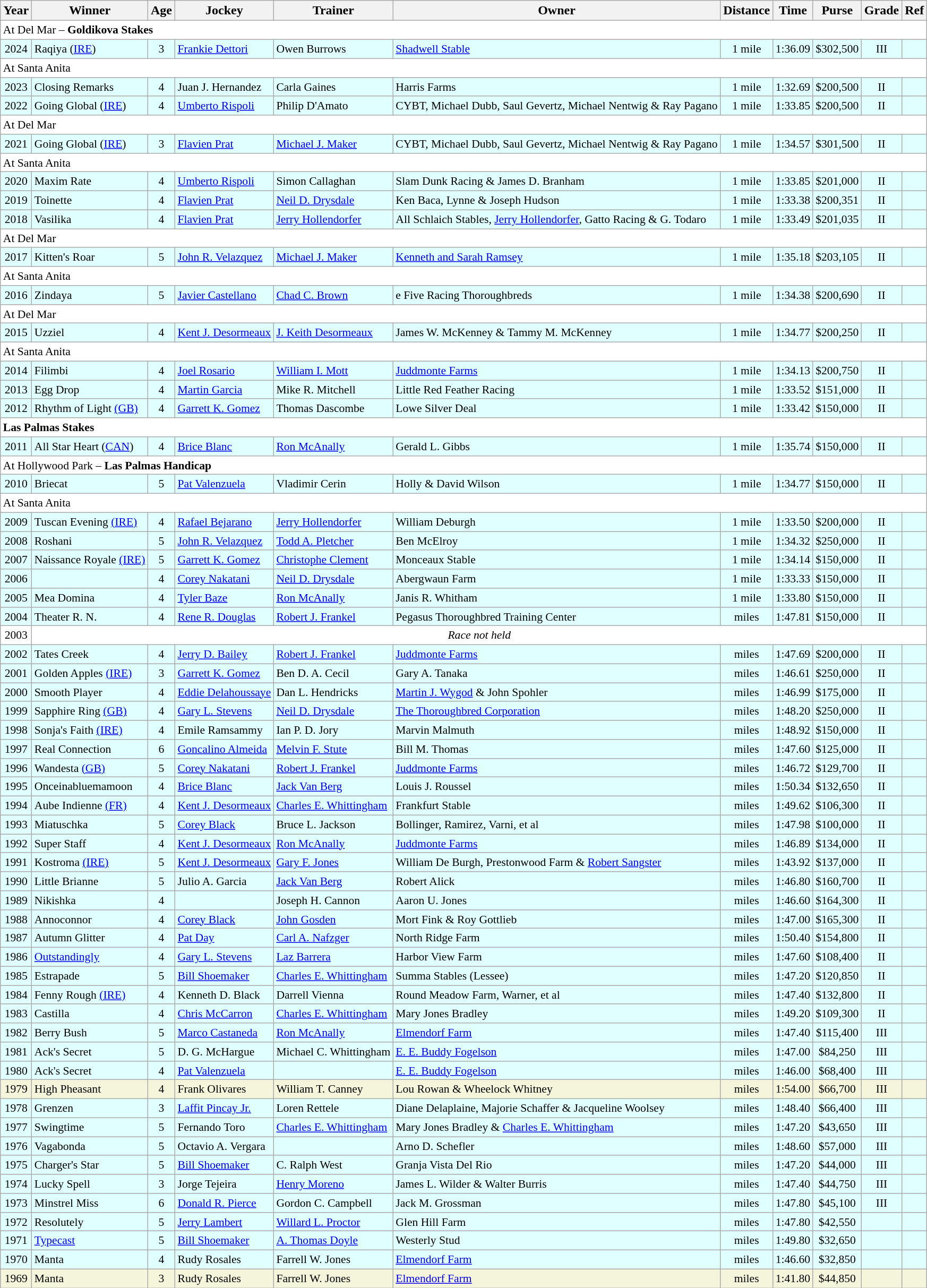<table class="wikitable sortable">
<tr>
<th>Year</th>
<th>Winner</th>
<th>Age</th>
<th>Jockey</th>
<th>Trainer</th>
<th>Owner</th>
<th>Distance</th>
<th>Time</th>
<th>Purse</th>
<th>Grade</th>
<th>Ref</th>
</tr>
<tr style="font-size:90%; background-color:white">
<td align="left" colspan=11>At Del Mar – <strong>Goldikova Stakes</strong></td>
</tr>
<tr style="font-size:90%; background-color:lightcyan">
<td align=center>2024</td>
<td>Raqiya  (<a href='#'>IRE</a>)</td>
<td align=center>3</td>
<td><a href='#'>Frankie Dettori</a></td>
<td>Owen Burrows</td>
<td><a href='#'>Shadwell Stable</a></td>
<td align=center>1 mile</td>
<td align=center>1:36.09</td>
<td align=center>$302,500</td>
<td align=center>III</td>
<td></td>
</tr>
<tr style="font-size:90%; background-color:white">
<td align="left" colspan=11>At Santa Anita</td>
</tr>
<tr style="font-size:90%; background-color:lightcyan">
<td align=center>2023</td>
<td>Closing Remarks</td>
<td align=center>4</td>
<td>Juan J. Hernandez</td>
<td>Carla Gaines</td>
<td>Harris Farms</td>
<td align=center>1 mile</td>
<td align=center>1:32.69</td>
<td align=center>$200,500</td>
<td align=center>II</td>
<td></td>
</tr>
<tr style="font-size:90%; background-color:lightcyan">
<td align=center>2022</td>
<td>Going Global (<a href='#'>IRE</a>)</td>
<td align=center>4</td>
<td><a href='#'>Umberto Rispoli</a></td>
<td>Philip D'Amato</td>
<td>CYBT, Michael Dubb, Saul Gevertz, Michael Nentwig & Ray Pagano</td>
<td align=center>1 mile</td>
<td align=center>1:33.85</td>
<td align=center>$200,500</td>
<td align=center>II</td>
<td></td>
</tr>
<tr style="font-size:90%; background-color:white">
<td align="left" colspan=11>At Del Mar</td>
</tr>
<tr style="font-size:90%; background-color:lightcyan">
<td align=center>2021</td>
<td>Going Global (<a href='#'>IRE</a>)</td>
<td align=center>3</td>
<td><a href='#'>Flavien Prat</a></td>
<td><a href='#'>Michael J. Maker</a></td>
<td>CYBT, Michael Dubb, Saul Gevertz, Michael Nentwig & Ray Pagano</td>
<td align=center>1 mile</td>
<td align=center>1:34.57</td>
<td align=center>$301,500</td>
<td align=center>II</td>
<td></td>
</tr>
<tr style="font-size:90%; background-color:white">
<td align="left" colspan=11>At Santa Anita</td>
</tr>
<tr style="font-size:90%; background-color:lightcyan">
<td align=center>2020</td>
<td>Maxim Rate</td>
<td align=center>4</td>
<td><a href='#'>Umberto Rispoli</a></td>
<td>Simon Callaghan</td>
<td>Slam Dunk Racing & James D. Branham</td>
<td align=center>1 mile</td>
<td align=center>1:33.85</td>
<td align=center>$201,000</td>
<td align=center>II</td>
<td></td>
</tr>
<tr style="font-size:90%; background-color:lightcyan">
<td align=center>2019</td>
<td>Toinette</td>
<td align=center>4</td>
<td><a href='#'>Flavien Prat</a></td>
<td><a href='#'>Neil D. Drysdale</a></td>
<td>Ken Baca, Lynne & Joseph Hudson</td>
<td align=center>1 mile</td>
<td align=center>1:33.38</td>
<td align=center>$200,351</td>
<td align=center>II</td>
<td></td>
</tr>
<tr style="font-size:90%; background-color:lightcyan">
<td align=center>2018</td>
<td>Vasilika</td>
<td align=center>4</td>
<td><a href='#'>Flavien Prat</a></td>
<td><a href='#'>Jerry Hollendorfer</a></td>
<td>All Schlaich Stables, <a href='#'>Jerry Hollendorfer</a>, Gatto Racing & G. Todaro</td>
<td align=center>1 mile</td>
<td align=center>1:33.49</td>
<td align=center>$201,035</td>
<td align=center>II</td>
<td></td>
</tr>
<tr style="font-size:90%; background-color:white">
<td align="left" colspan=11>At Del Mar</td>
</tr>
<tr style="font-size:90%; background-color:lightcyan">
<td align=center>2017</td>
<td>Kitten's Roar</td>
<td align=center>5</td>
<td><a href='#'>John R. Velazquez</a></td>
<td><a href='#'>Michael J. Maker</a></td>
<td><a href='#'>Kenneth and Sarah Ramsey</a></td>
<td align=center>1 mile</td>
<td align=center>1:35.18</td>
<td align=center>$203,105</td>
<td align=center>II</td>
<td></td>
</tr>
<tr style="font-size:90%; background-color:white">
<td align="left" colspan=11>At Santa Anita</td>
</tr>
<tr style="font-size:90%; background-color:lightcyan">
<td align=center>2016</td>
<td>Zindaya</td>
<td align=center>5</td>
<td><a href='#'>Javier Castellano</a></td>
<td><a href='#'>Chad C. Brown</a></td>
<td>e Five Racing Thoroughbreds</td>
<td align=center>1 mile</td>
<td align=center>1:34.38</td>
<td align=center>$200,690</td>
<td align=center>II</td>
<td></td>
</tr>
<tr style="font-size:90%; background-color:white">
<td align="left" colspan=11>At Del Mar</td>
</tr>
<tr style="font-size:90%; background-color:lightcyan">
<td align=center>2015</td>
<td>Uzziel</td>
<td align=center>4</td>
<td><a href='#'>Kent J. Desormeaux</a></td>
<td><a href='#'>J. Keith Desormeaux</a></td>
<td>James W. McKenney & Tammy M. McKenney</td>
<td align=center>1 mile</td>
<td align=center>1:34.77</td>
<td align=center>$200,250</td>
<td align=center>II</td>
<td></td>
</tr>
<tr style="font-size:90%; background-color:white">
<td align="left" colspan=11>At Santa Anita</td>
</tr>
<tr style="font-size:90%; background-color:lightcyan">
<td align=center>2014</td>
<td>Filimbi</td>
<td align=center>4</td>
<td><a href='#'>Joel Rosario</a></td>
<td><a href='#'>William I. Mott</a></td>
<td><a href='#'>Juddmonte Farms</a></td>
<td align=center>1 mile</td>
<td align=center>1:34.13</td>
<td align=center>$200,750</td>
<td align=center>II</td>
<td></td>
</tr>
<tr style="font-size:90%; background-color:lightcyan">
<td align=center>2013</td>
<td>Egg Drop</td>
<td align=center>4</td>
<td><a href='#'>Martin Garcia</a></td>
<td>Mike R. Mitchell</td>
<td>Little Red Feather Racing</td>
<td align=center>1 mile</td>
<td align=center>1:33.52</td>
<td align=center>$151,000</td>
<td align=center>II</td>
<td></td>
</tr>
<tr style="font-size:90%; background-color:lightcyan">
<td align=center>2012</td>
<td>Rhythm of Light <a href='#'>(GB)</a></td>
<td align=center>4</td>
<td><a href='#'>Garrett K. Gomez</a></td>
<td>Thomas Dascombe</td>
<td>Lowe Silver Deal</td>
<td align=center>1 mile</td>
<td align=center>1:33.42</td>
<td align=center>$150,000</td>
<td align=center>II</td>
<td></td>
</tr>
<tr style="font-size:90%; background-color:white">
<td align="left" colspan=11><strong>Las Palmas Stakes</strong></td>
</tr>
<tr style="font-size:90%; background-color:lightcyan">
<td align=center>2011</td>
<td>All Star Heart (<a href='#'>CAN</a>)</td>
<td align=center>4</td>
<td><a href='#'>Brice Blanc</a></td>
<td><a href='#'>Ron McAnally</a></td>
<td>Gerald L. Gibbs</td>
<td align=center>1 mile</td>
<td align=center>1:35.74</td>
<td align=center>$150,000</td>
<td align=center>II</td>
<td></td>
</tr>
<tr style="font-size:90%; background-color:white">
<td align="left" colspan=11>At Hollywood Park – <strong>Las Palmas Handicap</strong></td>
</tr>
<tr style="font-size:90%; background-color:lightcyan">
<td align=center>2010</td>
<td>Briecat</td>
<td align=center>5</td>
<td><a href='#'>Pat Valenzuela</a></td>
<td>Vladimir Cerin</td>
<td>Holly & David Wilson</td>
<td align=center>1 mile</td>
<td align=center>1:34.77</td>
<td align=center>$150,000</td>
<td align=center>II</td>
<td></td>
</tr>
<tr style="font-size:90%; background-color:white">
<td align="left" colspan=11>At Santa Anita</td>
</tr>
<tr style="font-size:90%; background-color:lightcyan">
<td align=center>2009</td>
<td>Tuscan Evening <a href='#'>(IRE)</a></td>
<td align=center>4</td>
<td><a href='#'>Rafael Bejarano</a></td>
<td><a href='#'>Jerry Hollendorfer</a></td>
<td>William Deburgh</td>
<td align=center>1 mile</td>
<td align=center>1:33.50</td>
<td align=center>$200,000</td>
<td align=center>II</td>
<td></td>
</tr>
<tr style="font-size:90%; background-color:lightcyan">
<td align=center>2008</td>
<td>Roshani</td>
<td align=center>5</td>
<td><a href='#'>John R. Velazquez</a></td>
<td><a href='#'>Todd A. Pletcher</a></td>
<td>Ben McElroy</td>
<td align=center>1 mile</td>
<td align=center>1:34.32</td>
<td align=center>$250,000</td>
<td align=center>II</td>
<td></td>
</tr>
<tr style="font-size:90%; background-color:lightcyan">
<td align=center>2007</td>
<td>Naissance Royale <a href='#'>(IRE)</a></td>
<td align=center>5</td>
<td><a href='#'>Garrett K. Gomez</a></td>
<td><a href='#'>Christophe Clement</a></td>
<td>Monceaux Stable</td>
<td align=center>1 mile</td>
<td align=center>1:34.14</td>
<td align=center>$150,000</td>
<td align=center>II</td>
<td></td>
</tr>
<tr style="font-size:90%; background-color:lightcyan">
<td align=center>2006</td>
<td></td>
<td align=center>4</td>
<td><a href='#'>Corey Nakatani</a></td>
<td><a href='#'>Neil D. Drysdale</a></td>
<td>Abergwaun Farm</td>
<td align=center>1 mile</td>
<td align=center>1:33.33</td>
<td align=center>$150,000</td>
<td align=center>II</td>
<td></td>
</tr>
<tr style="font-size:90%; background-color:lightcyan">
<td align=center>2005</td>
<td>Mea Domina</td>
<td align=center>4</td>
<td><a href='#'>Tyler Baze</a></td>
<td><a href='#'>Ron McAnally</a></td>
<td>Janis R. Whitham</td>
<td align=center>1 mile</td>
<td align=center>1:33.80</td>
<td align=center>$150,000</td>
<td align=center>II</td>
<td></td>
</tr>
<tr style="font-size:90%; background-color:lightcyan">
<td align=center>2004</td>
<td>Theater R. N.</td>
<td align=center>4</td>
<td><a href='#'>Rene R. Douglas</a></td>
<td><a href='#'>Robert J. Frankel</a></td>
<td>Pegasus Thoroughbred Training Center</td>
<td align=center> miles</td>
<td align=center>1:47.81</td>
<td align=center>$150,000</td>
<td align=center>II</td>
<td></td>
</tr>
<tr style="font-size:90%; background-color:white">
<td align="center">2003</td>
<td align="center" colspan=10><em>Race not held</em></td>
</tr>
<tr style="font-size:90%; background-color:lightcyan">
<td align=center>2002</td>
<td>Tates Creek</td>
<td align=center>4</td>
<td><a href='#'>Jerry D. Bailey</a></td>
<td><a href='#'>Robert J. Frankel</a></td>
<td><a href='#'>Juddmonte Farms</a></td>
<td align=center> miles</td>
<td align=center>1:47.69</td>
<td align=center>$200,000</td>
<td align=center>II</td>
<td></td>
</tr>
<tr style="font-size:90%; background-color:lightcyan">
<td align=center>2001</td>
<td>Golden Apples <a href='#'>(IRE)</a></td>
<td align=center>3</td>
<td><a href='#'>Garrett K. Gomez</a></td>
<td>Ben D. A. Cecil</td>
<td>Gary A. Tanaka</td>
<td align=center> miles</td>
<td align=center>1:46.61</td>
<td align=center>$250,000</td>
<td align=center>II</td>
<td></td>
</tr>
<tr style="font-size:90%; background-color:lightcyan">
<td align=center>2000</td>
<td>Smooth Player</td>
<td align=center>4</td>
<td><a href='#'>Eddie Delahoussaye</a></td>
<td>Dan L. Hendricks</td>
<td><a href='#'>Martin J. Wygod</a> & John Spohler</td>
<td align=center> miles</td>
<td align=center>1:46.99</td>
<td align=center>$175,000</td>
<td align=center>II</td>
<td></td>
</tr>
<tr style="font-size:90%; background-color:lightcyan">
<td align=center>1999</td>
<td>Sapphire Ring <a href='#'>(GB)</a></td>
<td align=center>4</td>
<td><a href='#'>Gary L. Stevens</a></td>
<td><a href='#'>Neil D. Drysdale</a></td>
<td><a href='#'>The Thoroughbred Corporation</a></td>
<td align=center> miles</td>
<td align=center>1:48.20</td>
<td align=center>$250,000</td>
<td align=center>II</td>
<td></td>
</tr>
<tr style="font-size:90%; background-color:lightcyan">
<td align=center>1998</td>
<td>Sonja's Faith <a href='#'>(IRE)</a></td>
<td align=center>4</td>
<td>Emile Ramsammy</td>
<td>Ian P. D. Jory</td>
<td>Marvin Malmuth</td>
<td align=center> miles</td>
<td align=center>1:48.92</td>
<td align=center>$150,000</td>
<td align=center>II</td>
<td></td>
</tr>
<tr style="font-size:90%; background-color:lightcyan">
<td align=center>1997</td>
<td>Real Connection</td>
<td align=center>6</td>
<td><a href='#'>Goncalino Almeida</a></td>
<td><a href='#'>Melvin F. Stute</a></td>
<td>Bill M. Thomas</td>
<td align=center> miles</td>
<td align=center>1:47.60</td>
<td align=center>$125,000</td>
<td align=center>II</td>
<td></td>
</tr>
<tr style="font-size:90%; background-color:lightcyan">
<td align=center>1996</td>
<td>Wandesta <a href='#'>(GB)</a></td>
<td align=center>5</td>
<td><a href='#'>Corey Nakatani</a></td>
<td><a href='#'>Robert J. Frankel</a></td>
<td><a href='#'>Juddmonte Farms</a></td>
<td align=center> miles</td>
<td align=center>1:46.72</td>
<td align=center>$129,700</td>
<td align=center>II</td>
<td></td>
</tr>
<tr style="font-size:90%; background-color:lightcyan">
<td align=center>1995</td>
<td>Onceinabluemamoon</td>
<td align=center>4</td>
<td><a href='#'>Brice Blanc</a></td>
<td><a href='#'>Jack Van Berg</a></td>
<td>Louis J. Roussel</td>
<td align=center> miles</td>
<td align=center>1:50.34</td>
<td align=center>$132,650</td>
<td align=center>II</td>
<td></td>
</tr>
<tr style="font-size:90%; background-color:lightcyan">
<td align=center>1994</td>
<td>Aube Indienne <a href='#'>(FR)</a></td>
<td align=center>4</td>
<td><a href='#'>Kent J. Desormeaux</a></td>
<td><a href='#'>Charles E. Whittingham</a></td>
<td>Frankfurt Stable</td>
<td align=center> miles</td>
<td align=center>1:49.62</td>
<td align=center>$106,300</td>
<td align=center>II</td>
<td></td>
</tr>
<tr style="font-size:90%; background-color:lightcyan">
<td align=center>1993</td>
<td>Miatuschka</td>
<td align=center>5</td>
<td><a href='#'>Corey Black</a></td>
<td>Bruce L. Jackson</td>
<td>Bollinger, Ramirez, Varni, et al</td>
<td align=center> miles</td>
<td align=center>1:47.98</td>
<td align=center>$100,000</td>
<td align=center>II</td>
<td></td>
</tr>
<tr style="font-size:90%; background-color:lightcyan">
<td align=center>1992</td>
<td>Super Staff</td>
<td align=center>4</td>
<td><a href='#'>Kent J. Desormeaux</a></td>
<td><a href='#'>Ron McAnally</a></td>
<td><a href='#'>Juddmonte Farms</a></td>
<td align=center> miles</td>
<td align=center>1:46.89</td>
<td align=center>$134,000</td>
<td align=center>II</td>
<td></td>
</tr>
<tr style="font-size:90%; background-color:lightcyan">
<td align=center>1991</td>
<td>Kostroma <a href='#'>(IRE)</a></td>
<td align=center>5</td>
<td><a href='#'>Kent J. Desormeaux</a></td>
<td><a href='#'>Gary F. Jones</a></td>
<td>William De Burgh, Prestonwood Farm & <a href='#'>Robert Sangster</a></td>
<td align=center> miles</td>
<td align=center>1:43.92</td>
<td align=center>$137,000</td>
<td align=center>II</td>
<td></td>
</tr>
<tr style="font-size:90%; background-color:lightcyan">
<td align=center>1990</td>
<td>Little Brianne</td>
<td align=center>5</td>
<td>Julio A. Garcia</td>
<td><a href='#'>Jack Van Berg</a></td>
<td>Robert Alick</td>
<td align=center> miles</td>
<td align=center>1:46.80</td>
<td align=center>$160,700</td>
<td align=center>II</td>
<td></td>
</tr>
<tr style="font-size:90%; background-color:lightcyan">
<td align=center>1989</td>
<td>Nikishka</td>
<td align=center>4</td>
<td></td>
<td>Joseph H. Cannon</td>
<td>Aaron U. Jones</td>
<td align=center> miles</td>
<td align=center>1:46.60</td>
<td align=center>$164,300</td>
<td align=center>II</td>
<td></td>
</tr>
<tr style="font-size:90%; background-color:lightcyan">
<td align=center>1988</td>
<td>Annoconnor</td>
<td align=center>4</td>
<td><a href='#'>Corey Black</a></td>
<td><a href='#'>John Gosden</a></td>
<td>Mort Fink & Roy Gottlieb</td>
<td align=center> miles</td>
<td align=center>1:47.00</td>
<td align=center>$165,300</td>
<td align=center>II</td>
<td></td>
</tr>
<tr style="font-size:90%; background-color:lightcyan">
<td align=center>1987</td>
<td>Autumn Glitter</td>
<td align=center>4</td>
<td><a href='#'>Pat Day</a></td>
<td><a href='#'>Carl A. Nafzger</a></td>
<td>North Ridge Farm</td>
<td align=center> miles</td>
<td align=center>1:50.40</td>
<td align=center>$154,800</td>
<td align=center>II</td>
<td></td>
</tr>
<tr style="font-size:90%; background-color:lightcyan">
<td align=center>1986</td>
<td><a href='#'>Outstandingly</a></td>
<td align=center>4</td>
<td><a href='#'>Gary L. Stevens</a></td>
<td><a href='#'>Laz Barrera</a></td>
<td>Harbor View Farm</td>
<td align=center> miles</td>
<td align=center>1:47.60</td>
<td align=center>$108,400</td>
<td align=center>II</td>
<td></td>
</tr>
<tr style="font-size:90%; background-color:lightcyan">
<td align=center>1985</td>
<td>Estrapade</td>
<td align=center>5</td>
<td><a href='#'>Bill Shoemaker</a></td>
<td><a href='#'>Charles E. Whittingham</a></td>
<td>Summa Stables (Lessee)</td>
<td align=center> miles</td>
<td align=center>1:47.20</td>
<td align=center>$120,850</td>
<td align=center>II</td>
<td></td>
</tr>
<tr style="font-size:90%; background-color:lightcyan">
<td align=center>1984</td>
<td>Fenny Rough <a href='#'>(IRE)</a></td>
<td align=center>4</td>
<td>Kenneth D. Black</td>
<td>Darrell Vienna</td>
<td>Round Meadow Farm, Warner, et al</td>
<td align=center> miles</td>
<td align=center>1:47.40</td>
<td align=center>$132,800</td>
<td align=center>II</td>
<td></td>
</tr>
<tr style="font-size:90%; background-color:lightcyan">
<td align=center>1983</td>
<td>Castilla</td>
<td align=center>4</td>
<td><a href='#'>Chris McCarron</a></td>
<td><a href='#'>Charles E. Whittingham</a></td>
<td>Mary Jones Bradley</td>
<td align=center> miles</td>
<td align=center>1:49.20</td>
<td align=center>$109,300</td>
<td align=center>II</td>
<td></td>
</tr>
<tr style="font-size:90%; background-color:lightcyan">
<td align=center>1982</td>
<td>Berry Bush</td>
<td align=center>5</td>
<td><a href='#'>Marco Castaneda</a></td>
<td><a href='#'>Ron McAnally</a></td>
<td><a href='#'>Elmendorf Farm</a></td>
<td align=center> miles</td>
<td align=center>1:47.40</td>
<td align=center>$115,400</td>
<td align=center>III</td>
<td></td>
</tr>
<tr style="font-size:90%; background-color:lightcyan">
<td align=center>1981</td>
<td>Ack's Secret</td>
<td align=center>5</td>
<td>D. G. McHargue</td>
<td>Michael C. Whittingham</td>
<td><a href='#'>E. E. Buddy Fogelson</a></td>
<td align=center> miles</td>
<td align=center>1:47.00</td>
<td align=center>$84,250</td>
<td align=center>III</td>
<td></td>
</tr>
<tr style="font-size:90%; background-color:lightcyan">
<td align=center>1980</td>
<td>Ack's Secret</td>
<td align=center>4</td>
<td><a href='#'>Pat Valenzuela</a></td>
<td></td>
<td><a href='#'>E. E. Buddy Fogelson</a></td>
<td align=center> miles</td>
<td align=center>1:46.00</td>
<td align=center>$68,400</td>
<td align=center>III</td>
<td></td>
</tr>
<tr style="font-size:90%; background-color:beige">
<td align=center>1979</td>
<td>High Pheasant</td>
<td align=center>4</td>
<td>Frank Olivares</td>
<td>William T. Canney</td>
<td>Lou Rowan & Wheelock Whitney</td>
<td align=center> miles</td>
<td align=center>1:54.00</td>
<td align=center>$66,700</td>
<td align=center>III</td>
<td></td>
</tr>
<tr style="font-size:90%; background-color:lightcyan">
<td align=center>1978</td>
<td>Grenzen</td>
<td align=center>3</td>
<td><a href='#'>Laffit Pincay Jr.</a></td>
<td>Loren Rettele</td>
<td>Diane Delaplaine, Majorie Schaffer & Jacqueline Woolsey</td>
<td align=center> miles</td>
<td align=center>1:48.40</td>
<td align=center>$66,400</td>
<td align=center>III</td>
<td></td>
</tr>
<tr style="font-size:90%; background-color:lightcyan">
<td align=center>1977</td>
<td>Swingtime</td>
<td align=center>5</td>
<td>Fernando Toro</td>
<td><a href='#'>Charles E. Whittingham</a></td>
<td>Mary Jones Bradley & <a href='#'>Charles E. Whittingham</a></td>
<td align=center> miles</td>
<td align=center>1:47.20</td>
<td align=center>$43,650</td>
<td align=center>III</td>
<td></td>
</tr>
<tr style="font-size:90%; background-color:lightcyan">
<td align=center>1976</td>
<td>Vagabonda</td>
<td align=center>5</td>
<td>Octavio A. Vergara</td>
<td></td>
<td>Arno D. Schefler</td>
<td align=center> miles</td>
<td align=center>1:48.60</td>
<td align=center>$57,000</td>
<td align=center>III</td>
<td></td>
</tr>
<tr style="font-size:90%; background-color:lightcyan">
<td align=center>1975</td>
<td>Charger's Star</td>
<td align=center>5</td>
<td><a href='#'>Bill Shoemaker</a></td>
<td>C. Ralph West</td>
<td>Granja Vista Del Rio</td>
<td align=center> miles</td>
<td align=center>1:47.20</td>
<td align=center>$44,000</td>
<td align=center>III</td>
<td></td>
</tr>
<tr style="font-size:90%; background-color:lightcyan">
<td align=center>1974</td>
<td>Lucky Spell</td>
<td align=center>3</td>
<td>Jorge Tejeira</td>
<td><a href='#'>Henry Moreno</a></td>
<td>James L. Wilder & Walter Burris</td>
<td align=center> miles</td>
<td align=center>1:47.40</td>
<td align=center>$44,750</td>
<td align=center>III</td>
<td></td>
</tr>
<tr style="font-size:90%; background-color:lightcyan">
<td align=center>1973</td>
<td>Minstrel Miss</td>
<td align=center>6</td>
<td><a href='#'>Donald R. Pierce</a></td>
<td>Gordon C. Campbell</td>
<td>Jack M. Grossman</td>
<td align=center> miles</td>
<td align=center>1:47.80</td>
<td align=center>$45,100</td>
<td align=center>III</td>
<td></td>
</tr>
<tr style="font-size:90%; background-color:lightcyan">
<td align=center>1972</td>
<td>Resolutely</td>
<td align=center>5</td>
<td><a href='#'>Jerry Lambert</a></td>
<td><a href='#'>Willard L. Proctor</a></td>
<td>Glen Hill Farm</td>
<td align=center> miles</td>
<td align=center>1:47.80</td>
<td align=center>$42,550</td>
<td align=center></td>
<td></td>
</tr>
<tr style="font-size:90%; background-color:lightcyan">
<td align=center>1971</td>
<td><a href='#'>Typecast</a></td>
<td align=center>5</td>
<td><a href='#'>Bill Shoemaker</a></td>
<td><a href='#'>A. Thomas Doyle</a></td>
<td>Westerly Stud</td>
<td align=center> miles</td>
<td align=center>1:49.80</td>
<td align=center>$32,650</td>
<td align=center></td>
<td></td>
</tr>
<tr style="font-size:90%; background-color:lightcyan">
<td align=center>1970</td>
<td>Manta</td>
<td align=center>4</td>
<td>Rudy Rosales</td>
<td>Farrell W. Jones</td>
<td><a href='#'>Elmendorf Farm</a></td>
<td align=center> miles</td>
<td align=center>1:46.60</td>
<td align=center>$32,850</td>
<td align=center></td>
<td></td>
</tr>
<tr style="font-size:90%; background-color:beige">
<td align=center>1969</td>
<td>Manta</td>
<td align=center>3</td>
<td>Rudy Rosales</td>
<td>Farrell W. Jones</td>
<td><a href='#'>Elmendorf Farm</a></td>
<td align=center> miles</td>
<td align=center>1:41.80</td>
<td align=center>$44,850</td>
<td align=center></td>
<td></td>
</tr>
</table>
